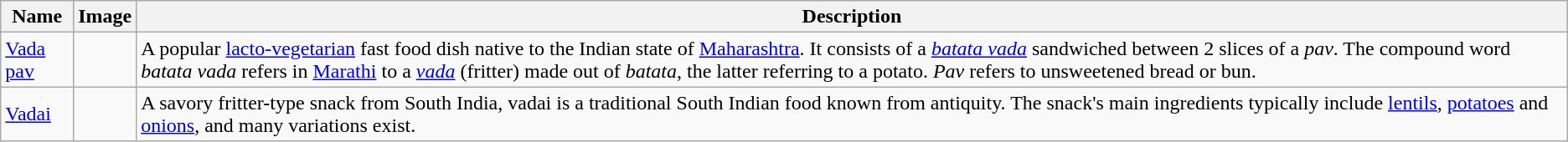<table class="wikitable">
<tr>
<th>Name</th>
<th>Image</th>
<th>Description</th>
</tr>
<tr>
<td><a href='#'>Vada pav</a></td>
<td></td>
<td>A popular <a href='#'>lacto-vegetarian</a> fast food dish native to the Indian state of <a href='#'>Maharashtra</a>. It consists of a <em><a href='#'>batata vada</a></em> sandwiched between 2 slices of a <em>pav</em>. The compound word <em>batata vada</em> refers in <a href='#'>Marathi</a> to a <em><a href='#'>vada</a></em> (fritter) made out of <em>batata</em>, the latter referring to a potato. <em>Pav</em> refers to unsweetened bread or bun.</td>
</tr>
<tr>
<td><a href='#'>Vadai</a></td>
<td></td>
<td>A savory fritter-type snack from South India, vadai is a traditional South Indian food known from antiquity. The snack's main ingredients typically include <a href='#'>lentils</a>, <a href='#'>potatoes</a> and <a href='#'>onions</a>, and many variations exist.</td>
</tr>
</table>
